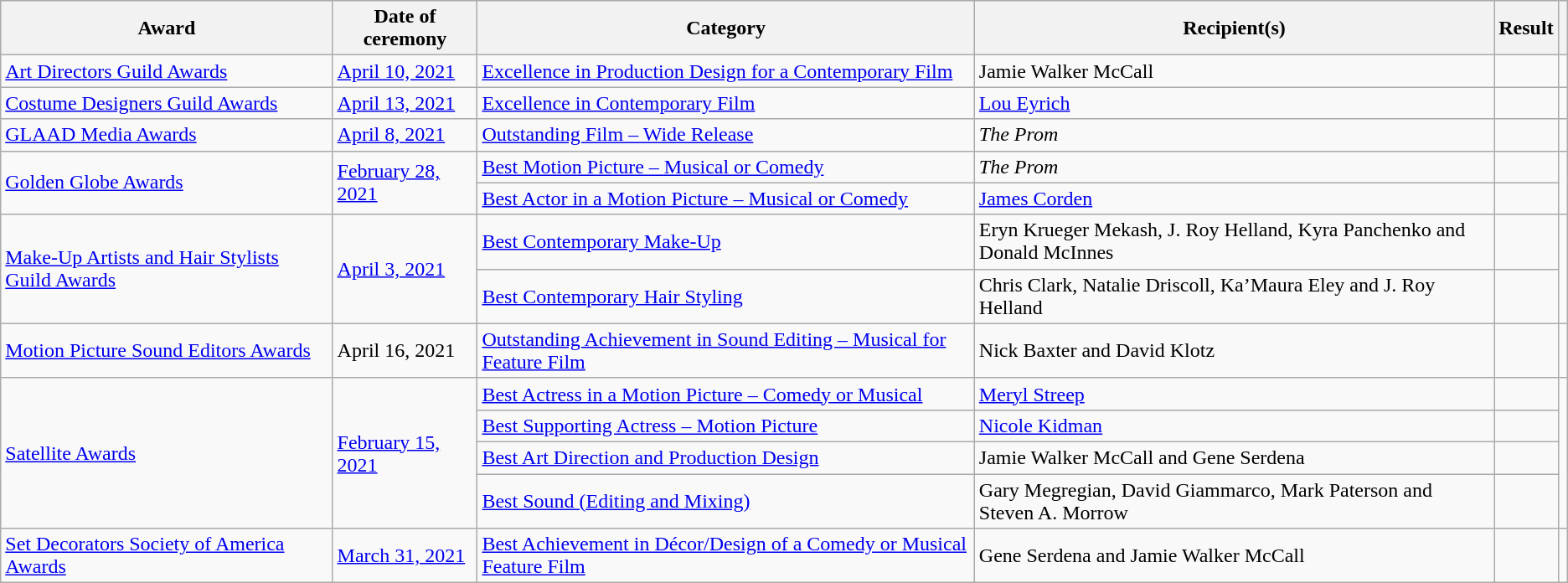<table class="wikitable plainrowheaders sortable">
<tr>
<th scope="col">Award</th>
<th scope="col">Date of ceremony</th>
<th scope="col">Category</th>
<th scope="col">Recipient(s)</th>
<th scope="col">Result</th>
<th scope="col" class="unsortable"></th>
</tr>
<tr>
<td><a href='#'>Art Directors Guild Awards</a></td>
<td><a href='#'>April 10, 2021</a></td>
<td><a href='#'>Excellence in Production Design for a Contemporary Film</a></td>
<td>Jamie Walker McCall</td>
<td></td>
<td align="center"></td>
</tr>
<tr>
<td><a href='#'>Costume Designers Guild Awards</a></td>
<td><a href='#'>April 13, 2021</a></td>
<td><a href='#'>Excellence in Contemporary Film</a></td>
<td><a href='#'>Lou Eyrich</a></td>
<td></td>
<td align="center"></td>
</tr>
<tr>
<td><a href='#'>GLAAD Media Awards</a></td>
<td><a href='#'>April 8, 2021</a></td>
<td><a href='#'>Outstanding Film – Wide Release</a></td>
<td><em>The Prom</em></td>
<td></td>
<td align="center"></td>
</tr>
<tr>
<td rowspan="2"><a href='#'>Golden Globe Awards</a></td>
<td rowspan="2"><a href='#'>February 28, 2021</a></td>
<td><a href='#'>Best Motion Picture – Musical or Comedy</a></td>
<td><em>The Prom</em></td>
<td></td>
<td align="center" rowspan="2"></td>
</tr>
<tr>
<td><a href='#'>Best Actor in a Motion Picture – Musical or Comedy</a></td>
<td><a href='#'>James Corden</a></td>
<td></td>
</tr>
<tr>
<td rowspan="2"><a href='#'>Make-Up Artists and Hair Stylists Guild Awards</a></td>
<td rowspan="2"><a href='#'>April 3, 2021</a></td>
<td><a href='#'>Best Contemporary Make-Up</a></td>
<td>Eryn Krueger Mekash, J. Roy Helland, Kyra Panchenko and Donald McInnes</td>
<td></td>
<td align="center" rowspan="2"></td>
</tr>
<tr>
<td><a href='#'>Best Contemporary Hair Styling</a></td>
<td>Chris Clark, Natalie Driscoll, Ka’Maura Eley and J. Roy Helland</td>
<td></td>
</tr>
<tr>
<td><a href='#'>Motion Picture Sound Editors Awards</a></td>
<td>April 16, 2021</td>
<td><a href='#'>Outstanding Achievement in Sound Editing – Musical for Feature Film</a></td>
<td>Nick Baxter and David Klotz</td>
<td></td>
<td align="center"></td>
</tr>
<tr>
<td rowspan="4"><a href='#'>Satellite Awards</a></td>
<td rowspan="4"><a href='#'>February 15, 2021</a></td>
<td><a href='#'>Best Actress in a Motion Picture – Comedy or Musical</a></td>
<td><a href='#'>Meryl Streep</a></td>
<td></td>
<td align="center" rowspan="4"></td>
</tr>
<tr>
<td><a href='#'>Best Supporting Actress – Motion Picture</a></td>
<td><a href='#'>Nicole Kidman</a></td>
<td></td>
</tr>
<tr>
<td><a href='#'>Best Art Direction and Production Design</a></td>
<td>Jamie Walker McCall and Gene Serdena</td>
<td></td>
</tr>
<tr>
<td><a href='#'>Best Sound (Editing and Mixing)</a></td>
<td>Gary Megregian, David Giammarco, Mark Paterson and Steven A. Morrow</td>
<td></td>
</tr>
<tr>
<td><a href='#'>Set Decorators Society of America Awards</a></td>
<td><a href='#'>March 31, 2021</a></td>
<td><a href='#'>Best Achievement in Décor/Design of a Comedy or Musical Feature Film</a></td>
<td>Gene Serdena and Jamie Walker McCall</td>
<td></td>
<td align="center"></td>
</tr>
</table>
